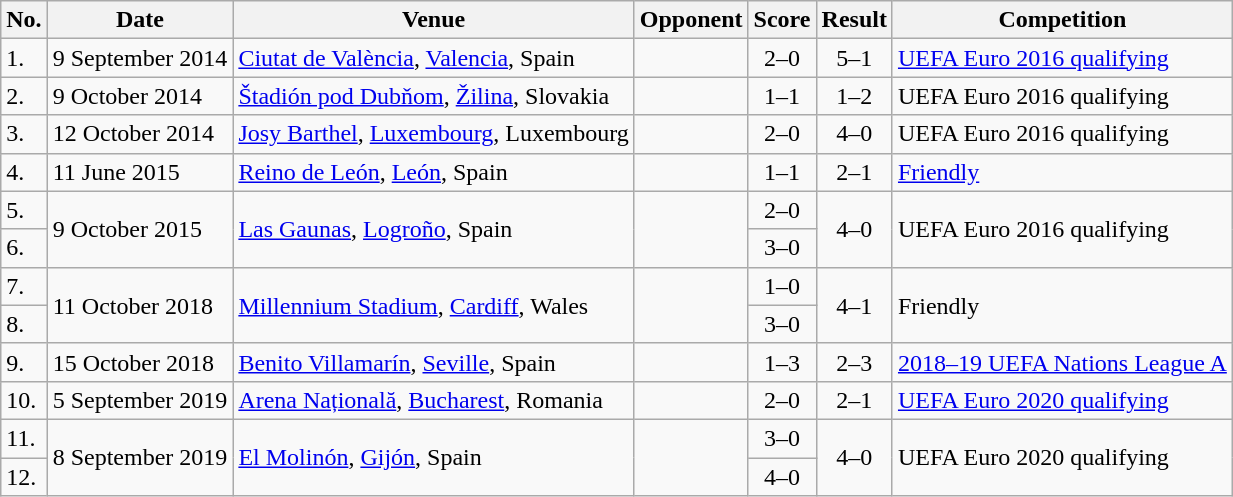<table class="wikitable">
<tr>
<th>No.</th>
<th>Date</th>
<th>Venue</th>
<th>Opponent</th>
<th>Score</th>
<th>Result</th>
<th>Competition</th>
</tr>
<tr>
<td>1.</td>
<td>9 September 2014</td>
<td><a href='#'>Ciutat de València</a>, <a href='#'>Valencia</a>, Spain</td>
<td></td>
<td align=center>2–0</td>
<td align="center">5–1</td>
<td><a href='#'>UEFA Euro 2016 qualifying</a></td>
</tr>
<tr>
<td>2.</td>
<td>9 October 2014</td>
<td><a href='#'>Štadión pod Dubňom</a>, <a href='#'>Žilina</a>, Slovakia</td>
<td></td>
<td align=center>1–1</td>
<td align="center">1–2</td>
<td>UEFA Euro 2016 qualifying</td>
</tr>
<tr>
<td>3.</td>
<td>12 October 2014</td>
<td><a href='#'>Josy Barthel</a>, <a href='#'>Luxembourg</a>, Luxembourg</td>
<td></td>
<td align=center>2–0</td>
<td align="center">4–0</td>
<td>UEFA Euro 2016 qualifying</td>
</tr>
<tr>
<td>4.</td>
<td>11 June 2015</td>
<td><a href='#'>Reino de León</a>, <a href='#'>León</a>, Spain</td>
<td></td>
<td align=center>1–1</td>
<td align="center">2–1</td>
<td><a href='#'>Friendly</a></td>
</tr>
<tr>
<td>5.</td>
<td rowspan="2">9 October 2015</td>
<td rowspan="2"><a href='#'>Las Gaunas</a>, <a href='#'>Logroño</a>, Spain</td>
<td rowspan="2"></td>
<td align=center>2–0</td>
<td rowspan="2" align="center">4–0</td>
<td rowspan="2">UEFA Euro 2016 qualifying</td>
</tr>
<tr>
<td>6.</td>
<td align=center>3–0</td>
</tr>
<tr>
<td>7.</td>
<td rowspan="2">11 October 2018</td>
<td rowspan="2"><a href='#'>Millennium Stadium</a>, <a href='#'>Cardiff</a>, Wales</td>
<td rowspan="2"></td>
<td align=center>1–0</td>
<td rowspan="2" align="center">4–1</td>
<td rowspan="2">Friendly</td>
</tr>
<tr>
<td>8.</td>
<td align=center>3–0</td>
</tr>
<tr>
<td>9.</td>
<td>15 October 2018</td>
<td><a href='#'>Benito Villamarín</a>, <a href='#'>Seville</a>, Spain</td>
<td></td>
<td align=center>1–3</td>
<td align="center">2–3</td>
<td><a href='#'>2018–19 UEFA Nations League A</a></td>
</tr>
<tr>
<td>10.</td>
<td>5 September 2019</td>
<td><a href='#'>Arena Națională</a>, <a href='#'>Bucharest</a>, Romania</td>
<td></td>
<td align=center>2–0</td>
<td align="center">2–1</td>
<td><a href='#'>UEFA Euro 2020 qualifying</a></td>
</tr>
<tr>
<td>11.</td>
<td rowspan="2">8 September 2019</td>
<td rowspan="2"><a href='#'>El Molinón</a>, <a href='#'>Gijón</a>, Spain</td>
<td rowspan="2"></td>
<td align=center>3–0</td>
<td rowspan="2" align="center">4–0</td>
<td rowspan="2">UEFA Euro 2020 qualifying</td>
</tr>
<tr>
<td>12.</td>
<td align=center>4–0</td>
</tr>
</table>
